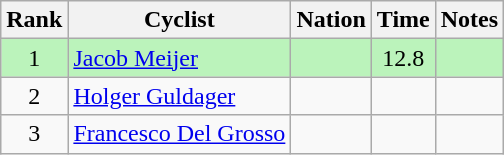<table class="wikitable sortable" style="text-align:center">
<tr>
<th>Rank</th>
<th>Cyclist</th>
<th>Nation</th>
<th>Time</th>
<th>Notes</th>
</tr>
<tr bgcolor=bbf3bb>
<td>1</td>
<td align=left><a href='#'>Jacob Meijer</a></td>
<td align=left></td>
<td>12.8</td>
<td></td>
</tr>
<tr>
<td>2</td>
<td align=left><a href='#'>Holger Guldager</a></td>
<td align=left></td>
<td></td>
<td></td>
</tr>
<tr>
<td>3</td>
<td align=left><a href='#'>Francesco Del Grosso</a></td>
<td align=left></td>
<td></td>
<td></td>
</tr>
</table>
